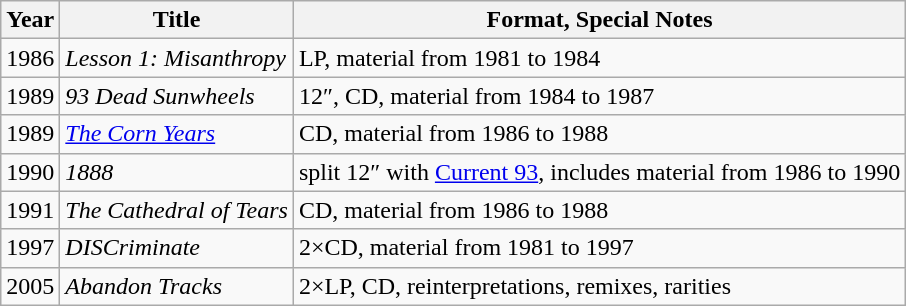<table class="wikitable">
<tr>
<th>Year</th>
<th>Title</th>
<th>Format, Special Notes</th>
</tr>
<tr>
<td>1986</td>
<td><em>Lesson 1: Misanthropy</em></td>
<td>LP, material from 1981 to 1984</td>
</tr>
<tr>
<td>1989</td>
<td><em>93 Dead Sunwheels</em></td>
<td>12″, CD, material from 1984 to 1987</td>
</tr>
<tr>
<td>1989</td>
<td><em><a href='#'>The Corn Years</a></em></td>
<td>CD, material from 1986 to 1988</td>
</tr>
<tr>
<td>1990</td>
<td><em>1888</em></td>
<td>split 12″ with <a href='#'>Current 93</a>, includes material from 1986 to 1990</td>
</tr>
<tr>
<td>1991</td>
<td><em>The Cathedral of Tears</em></td>
<td>CD, material from 1986 to 1988</td>
</tr>
<tr>
<td>1997</td>
<td><em>DISCriminate</em></td>
<td>2×CD, material from 1981 to 1997</td>
</tr>
<tr>
<td>2005</td>
<td><em>Abandon Tracks</em></td>
<td>2×LP, CD, reinterpretations, remixes, rarities</td>
</tr>
</table>
